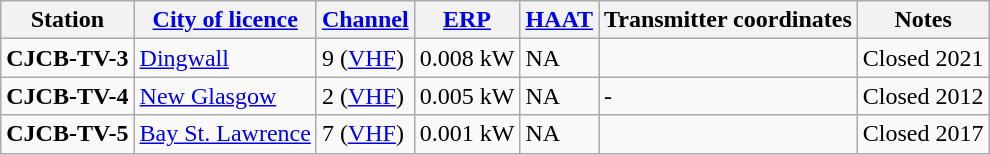<table class="wikitable">
<tr>
<th>Station</th>
<th><a href='#'>City of licence</a></th>
<th><a href='#'>Channel</a></th>
<th><a href='#'>ERP</a></th>
<th><a href='#'>HAAT</a></th>
<th>Transmitter coordinates</th>
<th>Notes</th>
</tr>
<tr style="vertical-align: top; text-align: left;">
<td><strong>CJCB-TV-3</strong></td>
<td><a href='#'>Dingwall</a></td>
<td>9 (<a href='#'>VHF</a>)</td>
<td>0.008 kW</td>
<td>NA</td>
<td></td>
<td>Closed 2021</td>
</tr>
<tr style="vertical-align: top; text-align: left;">
<td><strong>CJCB-TV-4</strong></td>
<td><a href='#'>New Glasgow</a></td>
<td>2 (<a href='#'>VHF</a>)</td>
<td>0.005 kW</td>
<td>NA</td>
<td>-</td>
<td>Closed 2012</td>
</tr>
<tr style="vertical-align: top; text-align: left;">
<td><strong>CJCB-TV-5</strong></td>
<td><a href='#'>Bay St. Lawrence</a></td>
<td>7 (<a href='#'>VHF</a>)</td>
<td>0.001 kW</td>
<td>NA</td>
<td></td>
<td>Closed 2017</td>
</tr>
</table>
